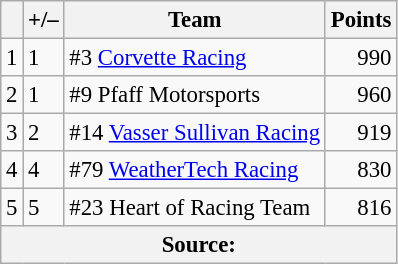<table class="wikitable" style="font-size: 95%;">
<tr>
<th scope="col"></th>
<th scope="col">+/–</th>
<th scope="col">Team</th>
<th scope="col">Points</th>
</tr>
<tr>
<td align=center>1</td>
<td align="left"> 1</td>
<td> #3 <a href='#'>Corvette Racing</a></td>
<td align=right>990</td>
</tr>
<tr>
<td align=center>2</td>
<td align="left"> 1</td>
<td> #9 Pfaff Motorsports</td>
<td align=right>960</td>
</tr>
<tr>
<td align=center>3</td>
<td align="left"> 2</td>
<td> #14 <a href='#'>Vasser Sullivan Racing</a></td>
<td align=right>919</td>
</tr>
<tr>
<td align=center>4</td>
<td align="left"> 4</td>
<td> #79 <a href='#'>WeatherTech Racing</a></td>
<td align=right>830</td>
</tr>
<tr>
<td align=center>5</td>
<td align="left"> 5</td>
<td> #23 Heart of Racing Team</td>
<td align=right>816</td>
</tr>
<tr>
<th colspan=5>Source:</th>
</tr>
</table>
